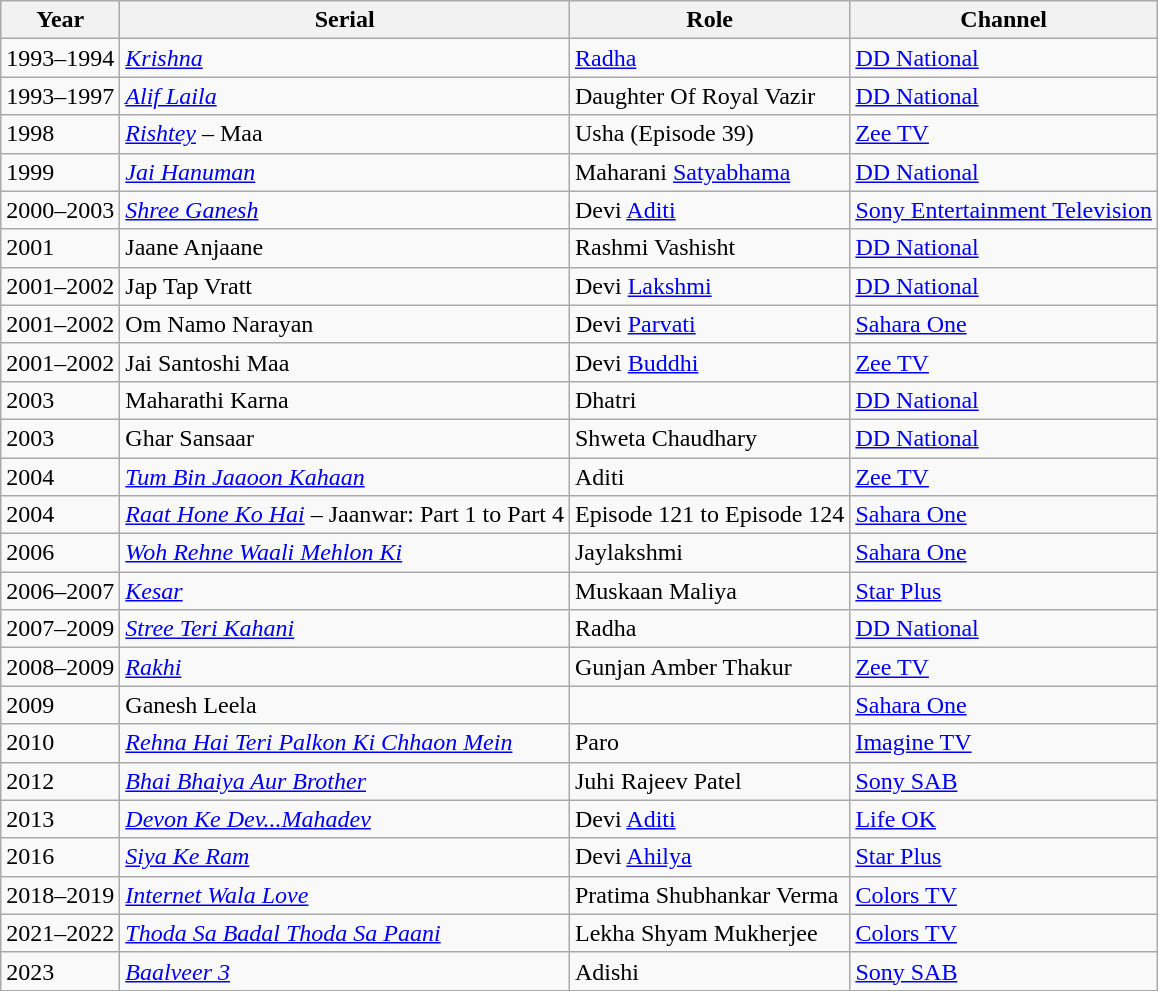<table class="wikitable sortable">
<tr>
<th>Year</th>
<th>Serial</th>
<th>Role</th>
<th>Channel</th>
</tr>
<tr>
<td>1993–1994</td>
<td><em><a href='#'> Krishna</a></em></td>
<td><a href='#'>Radha</a></td>
<td><a href='#'>DD National</a></td>
</tr>
<tr>
<td>1993–1997</td>
<td><em><a href='#'>Alif Laila</a></em></td>
<td>Daughter Of Royal Vazir</td>
<td><a href='#'>DD National</a></td>
</tr>
<tr>
<td>1998</td>
<td><em><a href='#'> Rishtey</a></em> – Maa</td>
<td>Usha (Episode 39)</td>
<td><a href='#'>Zee TV</a></td>
</tr>
<tr>
<td>1999</td>
<td><em><a href='#'> Jai Hanuman</a></em></td>
<td>Maharani <a href='#'>Satyabhama</a></td>
<td><a href='#'>DD National</a></td>
</tr>
<tr>
<td>2000–2003</td>
<td><em><a href='#'>Shree Ganesh</a></em></td>
<td>Devi <a href='#'>Aditi</a></td>
<td><a href='#'>Sony Entertainment Television</a></td>
</tr>
<tr>
<td>2001</td>
<td>Jaane Anjaane</td>
<td>Rashmi Vashisht</td>
<td><a href='#'>DD National</a></td>
</tr>
<tr>
<td>2001–2002</td>
<td>Jap Tap Vratt</td>
<td>Devi <a href='#'>Lakshmi</a></td>
<td><a href='#'>DD National</a></td>
</tr>
<tr>
<td>2001–2002</td>
<td>Om Namo Narayan</td>
<td>Devi <a href='#'>Parvati</a></td>
<td><a href='#'>Sahara One</a></td>
</tr>
<tr>
<td>2001–2002</td>
<td>Jai Santoshi Maa</td>
<td>Devi <a href='#'>Buddhi</a></td>
<td><a href='#'>Zee TV</a></td>
</tr>
<tr>
<td>2003</td>
<td>Maharathi Karna</td>
<td>Dhatri</td>
<td><a href='#'>DD National</a></td>
</tr>
<tr>
<td>2003</td>
<td>Ghar Sansaar</td>
<td>Shweta Chaudhary</td>
<td><a href='#'>DD National</a></td>
</tr>
<tr>
<td>2004</td>
<td><em><a href='#'>Tum Bin Jaaoon Kahaan</a></em>  </td>
<td>Aditi</td>
<td><a href='#'>Zee TV</a></td>
</tr>
<tr>
<td>2004</td>
<td><em><a href='#'>Raat Hone Ko Hai</a></em>  – Jaanwar: Part 1 to Part 4</td>
<td>Episode 121 to Episode 124</td>
<td><a href='#'>Sahara One</a></td>
</tr>
<tr>
<td>2006</td>
<td><em><a href='#'>Woh Rehne Waali Mehlon Ki</a></em></td>
<td>Jaylakshmi</td>
<td><a href='#'>Sahara One</a></td>
</tr>
<tr>
<td>2006–2007</td>
<td><em><a href='#'>Kesar</a></em></td>
<td>Muskaan Maliya</td>
<td><a href='#'>Star Plus</a></td>
</tr>
<tr>
<td>2007–2009</td>
<td><em><a href='#'>Stree Teri Kahani</a></em></td>
<td>Radha</td>
<td><a href='#'>DD National</a></td>
</tr>
<tr>
<td>2008–2009</td>
<td><em><a href='#'> Rakhi</a></em></td>
<td>Gunjan Amber Thakur</td>
<td><a href='#'>Zee TV</a></td>
</tr>
<tr>
<td>2009</td>
<td>Ganesh Leela</td>
<td></td>
<td><a href='#'>Sahara One</a></td>
</tr>
<tr>
<td>2010</td>
<td><em><a href='#'>Rehna Hai Teri Palkon Ki Chhaon Mein</a></em></td>
<td>Paro</td>
<td><a href='#'>Imagine TV</a></td>
</tr>
<tr>
<td>2012</td>
<td><em><a href='#'>Bhai Bhaiya Aur Brother</a></em></td>
<td>Juhi Rajeev Patel</td>
<td><a href='#'>Sony SAB</a></td>
</tr>
<tr>
<td>2013</td>
<td><em><a href='#'>Devon Ke Dev...Mahadev</a></em></td>
<td>Devi <a href='#'>Aditi</a></td>
<td><a href='#'>Life OK</a></td>
</tr>
<tr>
<td>2016</td>
<td><em><a href='#'>Siya Ke Ram</a></em></td>
<td>Devi <a href='#'>Ahilya</a></td>
<td><a href='#'>Star Plus</a></td>
</tr>
<tr>
<td>2018–2019</td>
<td><em><a href='#'>Internet Wala Love</a></em></td>
<td>Pratima Shubhankar Verma</td>
<td><a href='#'>Colors TV</a></td>
</tr>
<tr>
<td>2021–2022</td>
<td><em><a href='#'>Thoda Sa Badal Thoda Sa Paani</a></em></td>
<td>Lekha Shyam Mukherjee</td>
<td><a href='#'>Colors TV</a></td>
</tr>
<tr>
<td>2023</td>
<td><em><a href='#'>Baalveer 3</a></em></td>
<td>Adishi</td>
<td><a href='#'>Sony SAB</a></td>
</tr>
<tr>
</tr>
</table>
